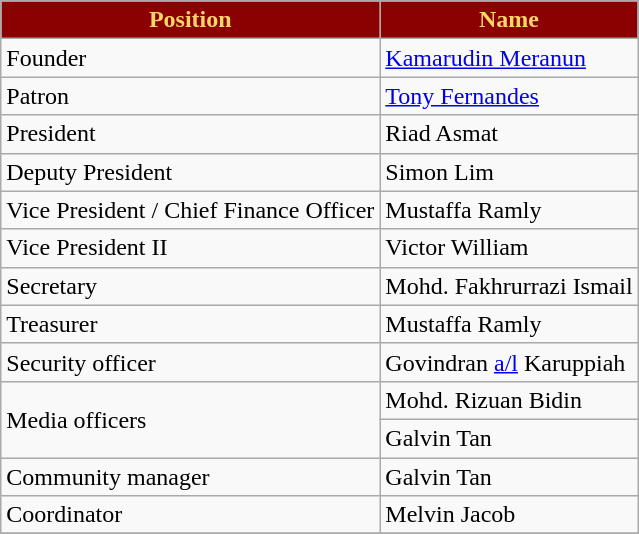<table class="wikitable">
<tr>
<th style="color:#FCD667; background:#8B0000;">Position</th>
<th style="color:#FCD667; background:#8B0000;">Name</th>
</tr>
<tr>
<td>Founder</td>
<td> <a href='#'>Kamarudin Meranun</a></td>
</tr>
<tr>
<td>Patron</td>
<td> <a href='#'>Tony Fernandes</a></td>
</tr>
<tr>
<td>President</td>
<td> Riad Asmat</td>
</tr>
<tr>
<td>Deputy President</td>
<td> Simon Lim</td>
</tr>
<tr>
<td>Vice President / Chief Finance Officer</td>
<td> Mustaffa Ramly</td>
</tr>
<tr>
<td>Vice President II</td>
<td> Victor William</td>
</tr>
<tr>
<td>Secretary</td>
<td> Mohd. Fakhrurrazi Ismail</td>
</tr>
<tr>
<td>Treasurer</td>
<td> Mustaffa Ramly</td>
</tr>
<tr>
<td>Security officer</td>
<td> Govindran <a href='#'>a/l</a> Karuppiah</td>
</tr>
<tr>
<td rowspan="2">Media officers</td>
<td> Mohd. Rizuan Bidin</td>
</tr>
<tr>
<td> Galvin Tan</td>
</tr>
<tr>
<td>Community manager</td>
<td> Galvin Tan</td>
</tr>
<tr>
<td>Coordinator</td>
<td> Melvin Jacob</td>
</tr>
<tr>
</tr>
</table>
